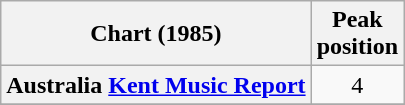<table class="wikitable sortable plainrowheaders">
<tr>
<th scope="col">Chart (1985)</th>
<th scope="col">Peak<br>position</th>
</tr>
<tr>
<th scope="row">Australia <a href='#'>Kent Music Report</a></th>
<td style="text-align:center;">4</td>
</tr>
<tr>
</tr>
</table>
